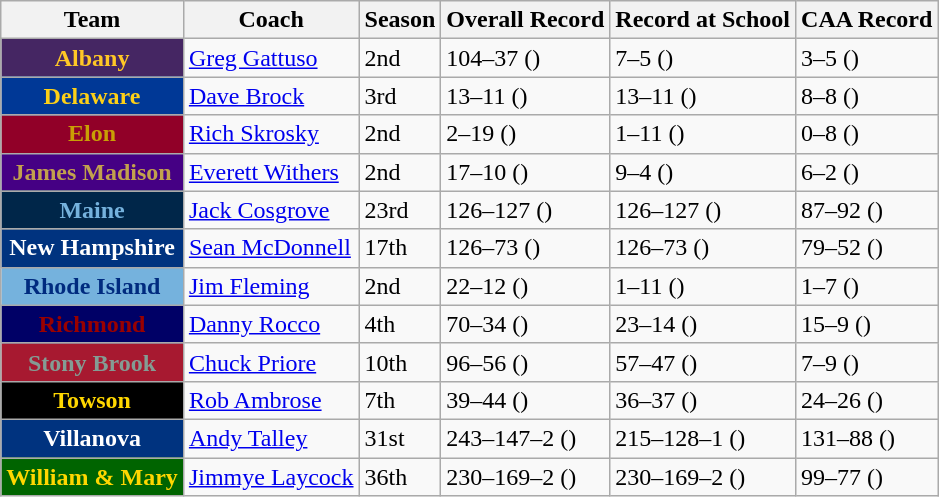<table class="wikitable">
<tr>
<th>Team</th>
<th>Coach</th>
<th>Season</th>
<th>Overall Record</th>
<th>Record at School</th>
<th>CAA Record</th>
</tr>
<tr>
<th style="background:#452663; color:#FFC726;">Albany</th>
<td><a href='#'>Greg Gattuso</a></td>
<td>2nd</td>
<td>104–37 ()</td>
<td>7–5 ()</td>
<td>3–5 ()</td>
</tr>
<tr>
<th style="background:#003896; color:#FDD017;">Delaware</th>
<td><a href='#'>Dave Brock</a></td>
<td>3rd</td>
<td>13–11 ()</td>
<td>13–11 ()</td>
<td>8–8 ()</td>
</tr>
<tr>
<th style="background:#910028; color:#C99F05;">Elon</th>
<td><a href='#'>Rich Skrosky</a></td>
<td>2nd</td>
<td>2–19 ()</td>
<td>1–11 ()</td>
<td>0–8 ()</td>
</tr>
<tr>
<th style="background:#450084; color:#C2A14D;">James Madison</th>
<td><a href='#'>Everett Withers</a></td>
<td>2nd</td>
<td>17–10 ()</td>
<td>9–4 ()</td>
<td>6–2 ()</td>
</tr>
<tr>
<th style="background:#002649; color:#75b2dd;">Maine</th>
<td><a href='#'>Jack Cosgrove</a></td>
<td>23rd</td>
<td>126–127 ()</td>
<td>126–127 ()</td>
<td>87–92 ()</td>
</tr>
<tr>
<th style="background:#00337F; color:#FFFFFF;">New Hampshire</th>
<td><a href='#'>Sean McDonnell</a></td>
<td>17th</td>
<td>126–73 ()</td>
<td>126–73 ()</td>
<td>79–52 ()</td>
</tr>
<tr>
<th style="background:#75B2DD; color:#002B7F;">Rhode Island</th>
<td><a href='#'>Jim Fleming</a></td>
<td>2nd</td>
<td>22–12 ()</td>
<td>1–11 ()</td>
<td>1–7 ()</td>
</tr>
<tr>
<th style="background:#000066; color:#990000;">Richmond</th>
<td><a href='#'>Danny Rocco</a></td>
<td>4th</td>
<td>70–34 ()</td>
<td>23–14 ()</td>
<td>15–9 ()</td>
</tr>
<tr>
<th style="background:#A71930; color:#849C94;">Stony Brook</th>
<td><a href='#'>Chuck Priore</a></td>
<td>10th</td>
<td>96–56 ()</td>
<td>57–47 ()</td>
<td>7–9 ()</td>
</tr>
<tr>
<th style="background:#000000; color:#FFD700;">Towson</th>
<td><a href='#'>Rob Ambrose</a></td>
<td>7th</td>
<td>39–44 ()</td>
<td>36–37 ()</td>
<td>24–26 ()</td>
</tr>
<tr>
<th style="background:#00337F; color:#FFFFFF;">Villanova</th>
<td><a href='#'>Andy Talley</a></td>
<td>31st</td>
<td>243–147–2 ()</td>
<td>215–128–1 ()</td>
<td>131–88 ()</td>
</tr>
<tr>
<th style="background:#006400; color:#FFD700;">William & Mary</th>
<td><a href='#'>Jimmye Laycock</a></td>
<td>36th</td>
<td>230–169–2 ()</td>
<td>230–169–2 ()</td>
<td>99–77 ()</td>
</tr>
</table>
